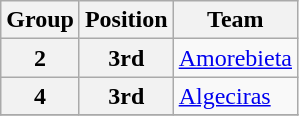<table class="wikitable">
<tr>
<th>Group</th>
<th>Position</th>
<th>Team</th>
</tr>
<tr>
<th>2</th>
<th>3rd</th>
<td><a href='#'>Amorebieta</a></td>
</tr>
<tr>
<th>4</th>
<th>3rd</th>
<td><a href='#'>Algeciras</a></td>
</tr>
<tr>
</tr>
</table>
